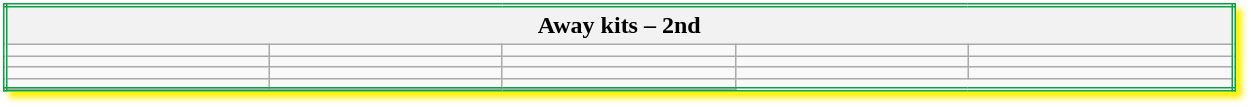<table class="wikitable mw-collapsible mw-collapsed" style="width:65%; border:double #07A33E; box-shadow: 4px 4px 4px #FFF100;">
<tr>
<th colspan=5>Away kits – 2nd</th>
</tr>
<tr>
<td></td>
<td></td>
<td></td>
<td></td>
<td></td>
</tr>
<tr>
<td></td>
<td></td>
<td></td>
<td></td>
<td></td>
</tr>
<tr>
<td></td>
<td></td>
<td></td>
<td></td>
<td></td>
</tr>
<tr>
<td></td>
<td></td>
<td></td>
</tr>
<tr>
</tr>
</table>
